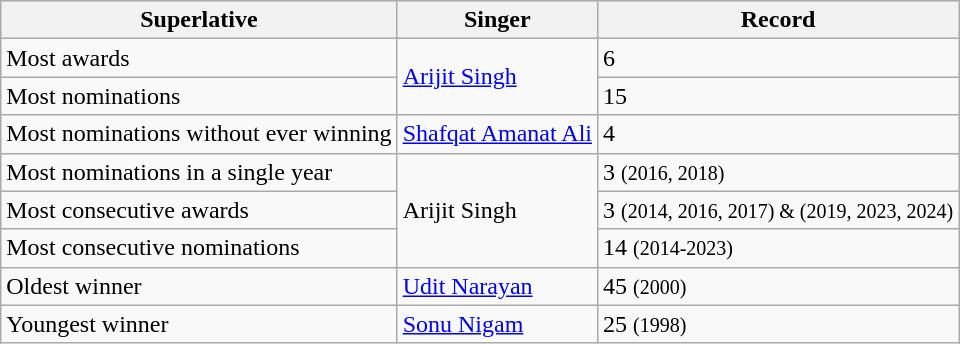<table class="wikitable">
<tr>
<th>Superlative</th>
<th>Singer</th>
<th>Record</th>
</tr>
<tr>
<td>Most awards</td>
<td rowspan="2"><a href='#'>Arijit Singh</a></td>
<td>6</td>
</tr>
<tr>
<td>Most nominations</td>
<td>15</td>
</tr>
<tr>
<td>Most nominations without ever winning</td>
<td><a href='#'>Shafqat Amanat Ali</a></td>
<td>4</td>
</tr>
<tr>
<td>Most nominations in a single year</td>
<td rowspan="3">Arijit Singh</td>
<td>3 <small>(2016, 2018)</small></td>
</tr>
<tr>
<td>Most consecutive awards</td>
<td>3 <small>(2014, 2016, 2017) & (2019, 2023, 2024)</small></td>
</tr>
<tr>
<td>Most consecutive nominations</td>
<td>14 <small>(2014-2023)</small></td>
</tr>
<tr>
<td>Oldest winner</td>
<td><a href='#'>Udit Narayan</a></td>
<td>45 <small>(2000)</small></td>
</tr>
<tr>
<td>Youngest winner</td>
<td><a href='#'>Sonu Nigam</a></td>
<td>25 <small>(1998)</small></td>
</tr>
</table>
